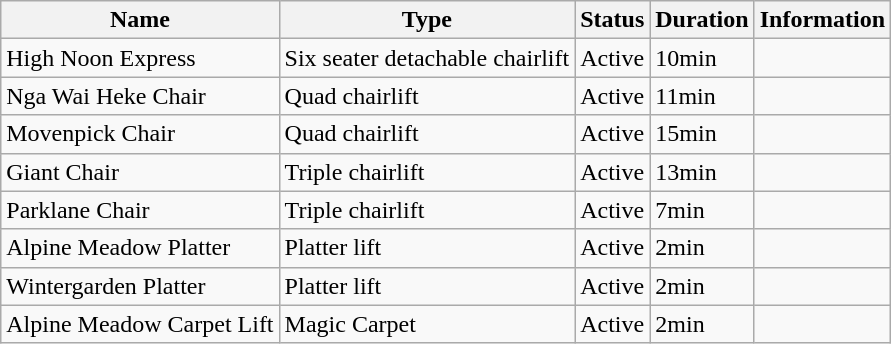<table class="wikitable sortable">
<tr>
<th>Name</th>
<th>Type</th>
<th>Status</th>
<th>Duration</th>
<th>Information</th>
</tr>
<tr>
<td>High Noon Express</td>
<td>Six seater detachable chairlift</td>
<td>Active</td>
<td>10min</td>
<td></td>
</tr>
<tr>
<td>Nga Wai Heke Chair</td>
<td>Quad chairlift</td>
<td>Active</td>
<td>11min</td>
<td></td>
</tr>
<tr>
<td>Movenpick Chair</td>
<td>Quad chairlift</td>
<td>Active</td>
<td>15min</td>
<td></td>
</tr>
<tr>
<td>Giant Chair</td>
<td>Triple chairlift</td>
<td>Active</td>
<td>13min</td>
<td></td>
</tr>
<tr>
<td>Parklane Chair</td>
<td>Triple chairlift</td>
<td>Active</td>
<td>7min</td>
<td></td>
</tr>
<tr>
<td>Alpine Meadow Platter</td>
<td>Platter lift</td>
<td>Active</td>
<td>2min</td>
<td></td>
</tr>
<tr>
<td>Wintergarden Platter</td>
<td>Platter lift</td>
<td>Active</td>
<td>2min</td>
<td></td>
</tr>
<tr>
<td>Alpine Meadow Carpet Lift</td>
<td>Magic Carpet</td>
<td>Active</td>
<td>2min</td>
<td></td>
</tr>
</table>
